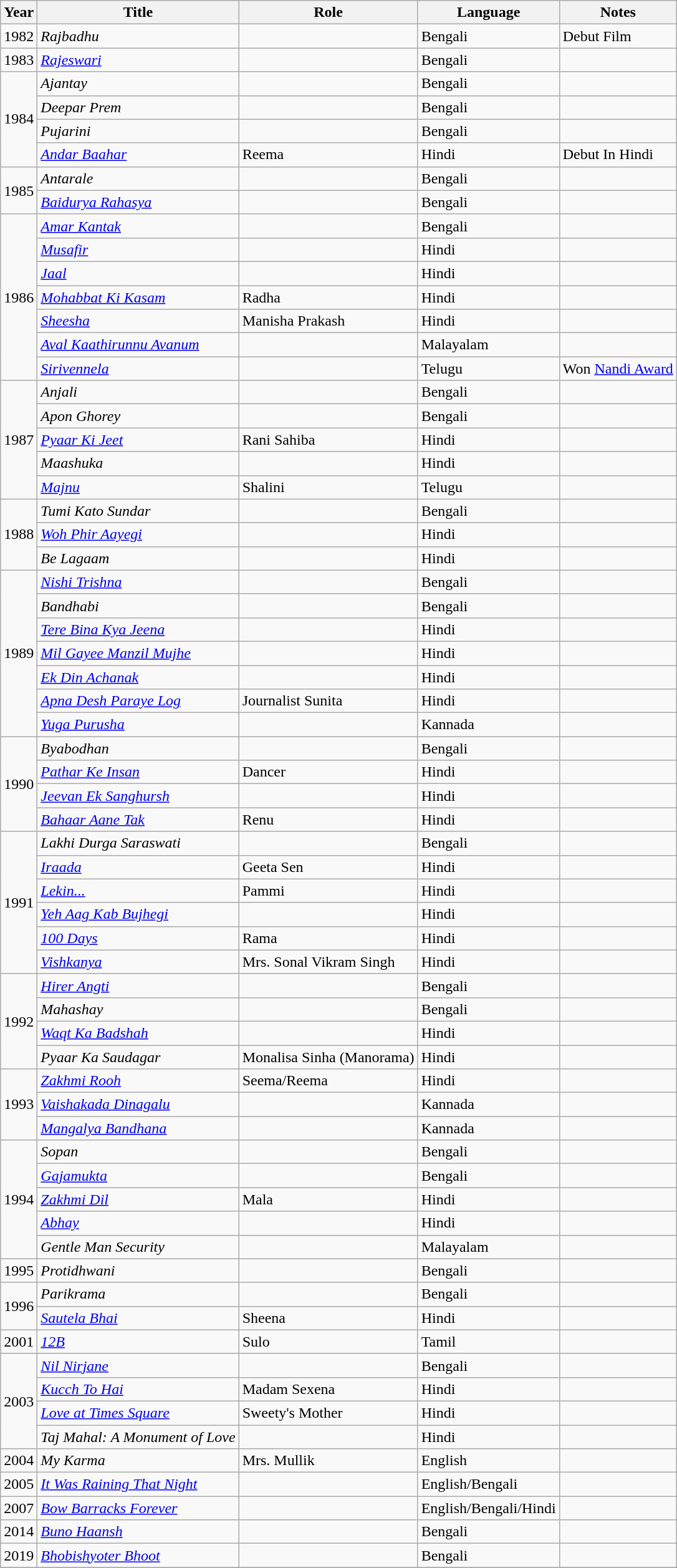<table class="wikitable sortable">
<tr>
<th>Year</th>
<th>Title</th>
<th>Role</th>
<th>Language</th>
<th>Notes</th>
</tr>
<tr>
<td>1982</td>
<td><em>Rajbadhu</em></td>
<td></td>
<td>Bengali</td>
<td>Debut Film</td>
</tr>
<tr>
<td>1983</td>
<td><em><a href='#'>Rajeswari</a></em></td>
<td></td>
<td>Bengali</td>
<td></td>
</tr>
<tr>
<td rowspan="4">1984</td>
<td><em>Ajantay</em></td>
<td></td>
<td>Bengali</td>
<td></td>
</tr>
<tr>
<td><em>Deepar Prem</em></td>
<td></td>
<td>Bengali</td>
<td></td>
</tr>
<tr>
<td><em>Pujarini</em></td>
<td></td>
<td>Bengali</td>
<td></td>
</tr>
<tr>
<td><em><a href='#'>Andar Baahar</a></em></td>
<td>Reema</td>
<td>Hindi</td>
<td>Debut In Hindi</td>
</tr>
<tr>
<td rowspan="2">1985</td>
<td><em>Antarale</em></td>
<td></td>
<td>Bengali</td>
<td></td>
</tr>
<tr>
<td><em><a href='#'>Baidurya Rahasya</a></em></td>
<td></td>
<td>Bengali</td>
<td></td>
</tr>
<tr>
<td rowspan="7">1986</td>
<td><em><a href='#'>Amar Kantak</a></em></td>
<td></td>
<td>Bengali</td>
<td></td>
</tr>
<tr>
<td><em><a href='#'>Musafir</a></em></td>
<td></td>
<td>Hindi</td>
<td></td>
</tr>
<tr>
<td><em><a href='#'>Jaal</a></em></td>
<td></td>
<td>Hindi</td>
<td></td>
</tr>
<tr>
<td><em><a href='#'>Mohabbat Ki Kasam</a></em></td>
<td>Radha</td>
<td>Hindi</td>
<td></td>
</tr>
<tr>
<td><em><a href='#'>Sheesha</a></em></td>
<td>Manisha Prakash</td>
<td>Hindi</td>
<td></td>
</tr>
<tr>
<td><em><a href='#'>Aval Kaathirunnu Avanum</a></em></td>
<td></td>
<td>Malayalam</td>
<td></td>
</tr>
<tr>
<td><em><a href='#'>Sirivennela</a></em></td>
<td></td>
<td>Telugu</td>
<td>Won <a href='#'>Nandi Award</a></td>
</tr>
<tr>
<td rowspan="5">1987</td>
<td><em>Anjali</em></td>
<td></td>
<td>Bengali</td>
<td></td>
</tr>
<tr>
<td><em>Apon Ghorey</em></td>
<td></td>
<td>Bengali</td>
<td></td>
</tr>
<tr>
<td><em><a href='#'>Pyaar Ki Jeet</a></em></td>
<td>Rani Sahiba</td>
<td>Hindi</td>
<td></td>
</tr>
<tr>
<td><em>Maashuka</em></td>
<td></td>
<td>Hindi</td>
<td></td>
</tr>
<tr>
<td><em><a href='#'>Majnu</a></em></td>
<td>Shalini</td>
<td>Telugu</td>
<td></td>
</tr>
<tr>
<td rowspan="3">1988</td>
<td><em>Tumi Kato Sundar</em></td>
<td></td>
<td>Bengali</td>
<td></td>
</tr>
<tr>
<td><em><a href='#'>Woh Phir Aayegi</a></em></td>
<td></td>
<td>Hindi</td>
<td></td>
</tr>
<tr>
<td><em>Be Lagaam</em></td>
<td></td>
<td>Hindi</td>
<td></td>
</tr>
<tr>
<td rowspan="7">1989</td>
<td><em><a href='#'>Nishi Trishna</a></em></td>
<td></td>
<td>Bengali</td>
<td></td>
</tr>
<tr>
<td><em>Bandhabi</em></td>
<td></td>
<td>Bengali</td>
<td></td>
</tr>
<tr>
<td><em><a href='#'>Tere Bina Kya Jeena</a></em></td>
<td></td>
<td>Hindi</td>
<td></td>
</tr>
<tr>
<td><em><a href='#'>Mil Gayee Manzil Mujhe</a></em></td>
<td></td>
<td>Hindi</td>
<td></td>
</tr>
<tr>
<td><em><a href='#'>Ek Din Achanak</a></em></td>
<td></td>
<td>Hindi</td>
<td></td>
</tr>
<tr>
<td><em><a href='#'>Apna Desh Paraye Log</a></em></td>
<td>Journalist Sunita</td>
<td>Hindi</td>
<td></td>
</tr>
<tr>
<td><em><a href='#'>Yuga Purusha</a></em></td>
<td></td>
<td>Kannada</td>
<td></td>
</tr>
<tr>
<td rowspan="4">1990</td>
<td><em>Byabodhan</em></td>
<td></td>
<td>Bengali</td>
<td></td>
</tr>
<tr>
<td><em><a href='#'>Pathar Ke Insan</a></em></td>
<td>Dancer</td>
<td>Hindi</td>
<td></td>
</tr>
<tr>
<td><em><a href='#'>Jeevan Ek Sanghursh</a></em></td>
<td></td>
<td>Hindi</td>
<td></td>
</tr>
<tr>
<td><em><a href='#'>Bahaar Aane Tak</a></em></td>
<td>Renu</td>
<td>Hindi</td>
<td></td>
</tr>
<tr>
<td rowspan="6">1991</td>
<td><em>Lakhi Durga Saraswati</em></td>
<td></td>
<td>Bengali</td>
<td></td>
</tr>
<tr>
<td><em><a href='#'>Iraada</a></em></td>
<td>Geeta Sen</td>
<td>Hindi</td>
<td></td>
</tr>
<tr>
<td><em><a href='#'>Lekin...</a></em></td>
<td>Pammi</td>
<td>Hindi</td>
<td></td>
</tr>
<tr>
<td><em><a href='#'>Yeh Aag Kab Bujhegi</a></em></td>
<td></td>
<td>Hindi</td>
<td></td>
</tr>
<tr>
<td><em><a href='#'>100 Days</a></em></td>
<td>Rama</td>
<td>Hindi</td>
<td></td>
</tr>
<tr>
<td><em><a href='#'>Vishkanya</a></em></td>
<td>Mrs. Sonal Vikram Singh</td>
<td>Hindi</td>
<td></td>
</tr>
<tr>
<td rowspan="4">1992</td>
<td><em><a href='#'>Hirer Angti</a></em></td>
<td></td>
<td>Bengali</td>
<td></td>
</tr>
<tr>
<td><em>Mahashay</em></td>
<td></td>
<td>Bengali</td>
<td></td>
</tr>
<tr>
<td><em><a href='#'>Waqt Ka Badshah</a></em></td>
<td></td>
<td>Hindi</td>
<td></td>
</tr>
<tr>
<td><em>Pyaar Ka Saudagar</em></td>
<td>Monalisa Sinha (Manorama)</td>
<td>Hindi</td>
<td></td>
</tr>
<tr>
<td rowspan="3">1993</td>
<td><em><a href='#'>Zakhmi Rooh</a></em></td>
<td>Seema/Reema</td>
<td>Hindi</td>
<td></td>
</tr>
<tr>
<td><em><a href='#'>Vaishakada Dinagalu</a></em></td>
<td></td>
<td>Kannada</td>
<td></td>
</tr>
<tr>
<td><em><a href='#'>Mangalya Bandhana</a></em></td>
<td></td>
<td>Kannada</td>
<td></td>
</tr>
<tr>
<td rowspan="5">1994</td>
<td><em>Sopan</em></td>
<td></td>
<td>Bengali</td>
<td></td>
</tr>
<tr>
<td><em><a href='#'>Gajamukta</a></em></td>
<td></td>
<td>Bengali</td>
<td></td>
</tr>
<tr>
<td><em><a href='#'>Zakhmi Dil</a></em></td>
<td>Mala</td>
<td>Hindi</td>
<td></td>
</tr>
<tr>
<td><em><a href='#'>Abhay</a></em></td>
<td></td>
<td>Hindi</td>
<td></td>
</tr>
<tr>
<td><em>Gentle Man Security </em></td>
<td></td>
<td>Malayalam</td>
<td></td>
</tr>
<tr>
<td>1995</td>
<td><em>Protidhwani</em></td>
<td></td>
<td>Bengali</td>
<td></td>
</tr>
<tr>
<td rowspan="2">1996</td>
<td><em>Parikrama</em></td>
<td></td>
<td>Bengali</td>
<td></td>
</tr>
<tr>
<td><em><a href='#'>Sautela Bhai</a></em></td>
<td>Sheena</td>
<td>Hindi</td>
<td></td>
</tr>
<tr>
<td>2001</td>
<td><em><a href='#'>12B</a></em></td>
<td>Sulo</td>
<td>Tamil</td>
<td></td>
</tr>
<tr>
<td rowspan="4">2003</td>
<td><em><a href='#'>Nil Nirjane</a></em></td>
<td></td>
<td>Bengali</td>
<td></td>
</tr>
<tr>
<td><em><a href='#'>Kucch To Hai</a></em></td>
<td>Madam Sexena</td>
<td>Hindi</td>
<td></td>
</tr>
<tr>
<td><em><a href='#'>Love at Times Square</a></em></td>
<td>Sweety's Mother</td>
<td>Hindi</td>
<td></td>
</tr>
<tr>
<td><em>Taj Mahal: A Monument of Love</em></td>
<td></td>
<td>Hindi</td>
<td></td>
</tr>
<tr>
<td>2004</td>
<td><em>My Karma</em></td>
<td>Mrs. Mullik</td>
<td>English</td>
<td></td>
</tr>
<tr>
<td>2005</td>
<td><em><a href='#'>It Was Raining That Night</a></em></td>
<td></td>
<td>English/Bengali</td>
<td></td>
</tr>
<tr>
<td>2007</td>
<td><em><a href='#'>Bow Barracks Forever</a></em></td>
<td></td>
<td>English/Bengali/Hindi</td>
<td></td>
</tr>
<tr>
<td>2014</td>
<td><em><a href='#'>Buno Haansh</a></em></td>
<td></td>
<td>Bengali</td>
<td></td>
</tr>
<tr>
<td>2019</td>
<td><em><a href='#'>Bhobishyoter Bhoot</a></em></td>
<td></td>
<td>Bengali</td>
<td></td>
</tr>
<tr>
</tr>
</table>
